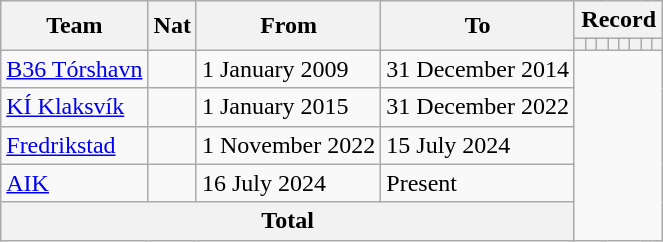<table class="wikitable" style="text-align: center">
<tr>
<th rowspan="2">Team</th>
<th rowspan="2">Nat</th>
<th rowspan="2">From</th>
<th rowspan="2">To</th>
<th colspan="8">Record</th>
</tr>
<tr>
<th></th>
<th></th>
<th></th>
<th></th>
<th></th>
<th></th>
<th></th>
<th></th>
</tr>
<tr>
<td align=left><a href='#'>B36 Tórshavn</a></td>
<td></td>
<td align=left>1 January 2009</td>
<td align=left>31 December 2014<br></td>
</tr>
<tr>
<td align=left><a href='#'>KÍ Klaksvík</a></td>
<td></td>
<td align=left>1 January 2015</td>
<td align=left>31 December 2022<br></td>
</tr>
<tr>
<td align=left><a href='#'>Fredrikstad</a></td>
<td></td>
<td align=left>1 November 2022</td>
<td align=left>15 July 2024<br></td>
</tr>
<tr>
<td align=left><a href='#'>AIK</a></td>
<td></td>
<td align=left>16 July 2024</td>
<td align=left>Present<br></td>
</tr>
<tr>
<th colspan="4">Total<br></th>
</tr>
</table>
